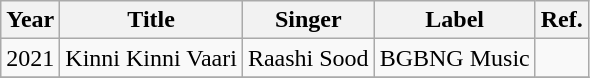<table class="wikitable">
<tr>
<th>Year</th>
<th>Title</th>
<th>Singer</th>
<th>Label</th>
<th>Ref.</th>
</tr>
<tr>
<td>2021</td>
<td>Kinni Kinni Vaari</td>
<td>Raashi Sood</td>
<td>BGBNG Music</td>
<td></td>
</tr>
<tr>
</tr>
</table>
